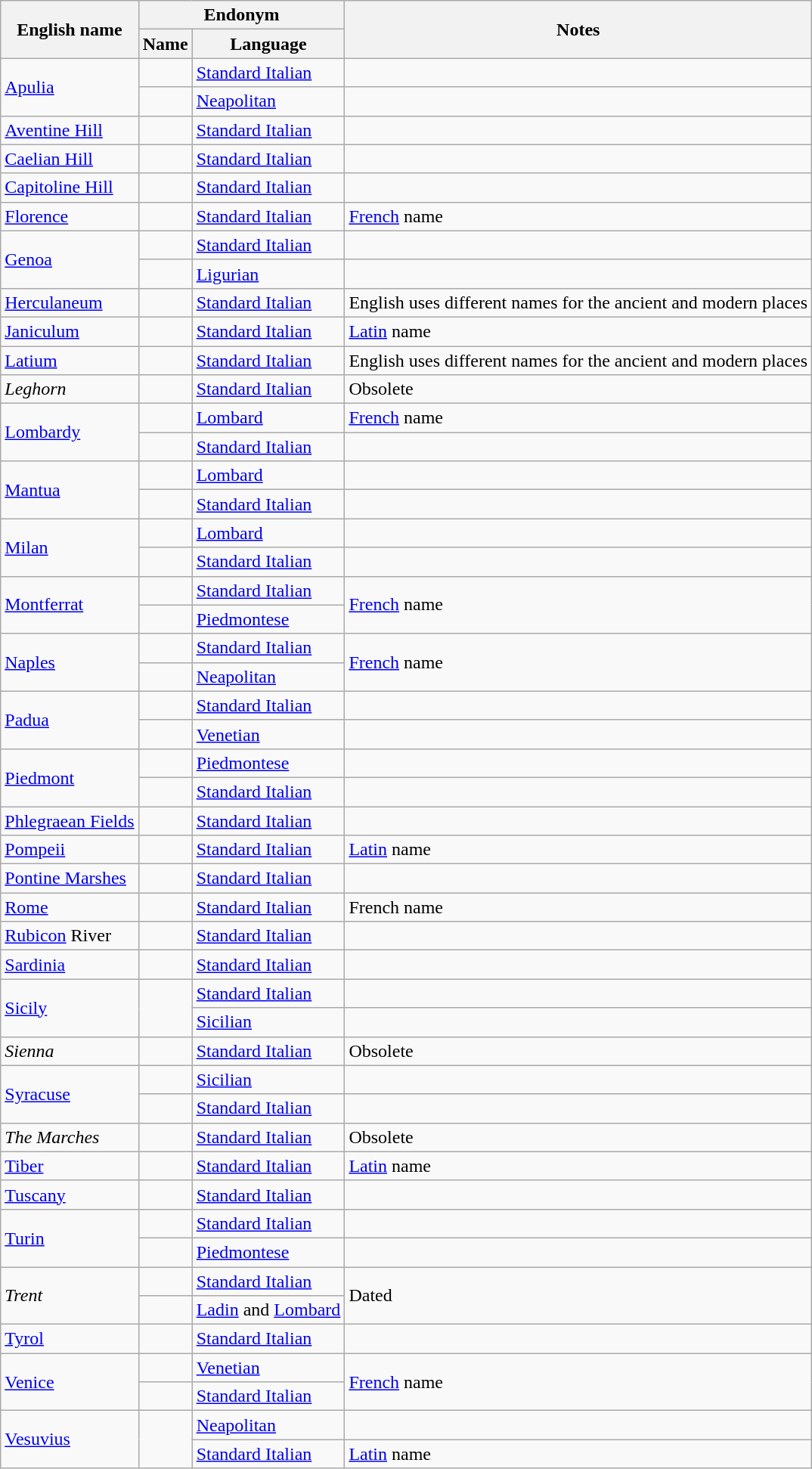<table class="wikitable sortable mw-collapsible">
<tr>
<th rowspan="2">English name</th>
<th colspan="2">Endonym</th>
<th rowspan="2">Notes</th>
</tr>
<tr>
<th>Name</th>
<th>Language</th>
</tr>
<tr>
<td rowspan="2"><a href='#'>Apulia</a></td>
<td></td>
<td><a href='#'>Standard Italian</a></td>
<td></td>
</tr>
<tr>
<td></td>
<td><a href='#'>Neapolitan</a></td>
<td></td>
</tr>
<tr>
<td><a href='#'>Aventine Hill</a></td>
<td></td>
<td><a href='#'>Standard Italian</a></td>
<td></td>
</tr>
<tr>
<td><a href='#'>Caelian Hill</a></td>
<td></td>
<td><a href='#'>Standard Italian</a></td>
<td></td>
</tr>
<tr>
<td><a href='#'>Capitoline Hill</a></td>
<td></td>
<td><a href='#'>Standard Italian</a></td>
<td></td>
</tr>
<tr>
<td><a href='#'>Florence</a></td>
<td></td>
<td><a href='#'>Standard Italian</a></td>
<td><a href='#'>French</a> name</td>
</tr>
<tr>
<td rowspan="2"><a href='#'>Genoa</a></td>
<td></td>
<td><a href='#'>Standard Italian</a></td>
<td></td>
</tr>
<tr>
<td></td>
<td><a href='#'>Ligurian</a></td>
<td></td>
</tr>
<tr>
<td><a href='#'>Herculaneum</a></td>
<td></td>
<td><a href='#'>Standard Italian</a></td>
<td>English uses different names for the ancient and modern places</td>
</tr>
<tr>
<td><a href='#'>Janiculum</a></td>
<td></td>
<td><a href='#'>Standard Italian</a></td>
<td><a href='#'>Latin</a> name</td>
</tr>
<tr>
<td><a href='#'>Latium</a></td>
<td></td>
<td><a href='#'>Standard Italian</a></td>
<td>English uses different names for the ancient and modern places</td>
</tr>
<tr>
<td><em>Leghorn</em></td>
<td></td>
<td><a href='#'>Standard Italian</a></td>
<td>Obsolete</td>
</tr>
<tr>
<td rowspan="2"><a href='#'>Lombardy</a></td>
<td></td>
<td><a href='#'>Lombard</a></td>
<td><a href='#'>French</a> name</td>
</tr>
<tr>
<td></td>
<td><a href='#'>Standard Italian</a></td>
<td></td>
</tr>
<tr>
<td rowspan="2"><a href='#'>Mantua</a></td>
<td></td>
<td><a href='#'>Lombard</a></td>
<td></td>
</tr>
<tr>
<td></td>
<td><a href='#'>Standard Italian</a></td>
<td></td>
</tr>
<tr>
<td rowspan="2"><a href='#'>Milan</a></td>
<td></td>
<td><a href='#'>Lombard</a></td>
<td></td>
</tr>
<tr>
<td></td>
<td><a href='#'>Standard Italian</a></td>
<td></td>
</tr>
<tr>
<td rowspan="2"><a href='#'>Montferrat</a></td>
<td></td>
<td><a href='#'>Standard Italian</a></td>
<td rowspan="2"><a href='#'>French</a> name</td>
</tr>
<tr>
<td></td>
<td><a href='#'>Piedmontese</a></td>
</tr>
<tr>
<td rowspan="2"><a href='#'>Naples</a></td>
<td></td>
<td><a href='#'>Standard Italian</a></td>
<td rowspan="2"><a href='#'>French</a> name</td>
</tr>
<tr>
<td></td>
<td><a href='#'>Neapolitan</a></td>
</tr>
<tr>
<td rowspan="2"><a href='#'>Padua</a></td>
<td></td>
<td><a href='#'>Standard Italian</a></td>
<td></td>
</tr>
<tr>
<td></td>
<td><a href='#'>Venetian</a></td>
<td></td>
</tr>
<tr>
<td rowspan="2"><a href='#'>Piedmont</a></td>
<td></td>
<td><a href='#'>Piedmontese</a></td>
<td></td>
</tr>
<tr>
<td></td>
<td><a href='#'>Standard Italian</a></td>
<td></td>
</tr>
<tr>
<td><a href='#'>Phlegraean Fields</a></td>
<td></td>
<td><a href='#'>Standard Italian</a></td>
<td></td>
</tr>
<tr>
<td><a href='#'>Pompeii</a></td>
<td></td>
<td><a href='#'>Standard Italian</a></td>
<td><a href='#'>Latin</a> name</td>
</tr>
<tr>
<td><a href='#'>Pontine Marshes</a></td>
<td></td>
<td><a href='#'>Standard Italian</a></td>
<td></td>
</tr>
<tr>
<td><a href='#'>Rome</a></td>
<td></td>
<td><a href='#'>Standard Italian</a></td>
<td>French name</td>
</tr>
<tr>
<td><a href='#'>Rubicon</a> River</td>
<td></td>
<td><a href='#'>Standard Italian</a></td>
<td></td>
</tr>
<tr>
<td><a href='#'>Sardinia</a></td>
<td></td>
<td><a href='#'>Standard Italian</a></td>
<td></td>
</tr>
<tr>
<td rowspan="2"><a href='#'>Sicily</a></td>
<td rowspan="2"></td>
<td><a href='#'>Standard Italian</a></td>
<td></td>
</tr>
<tr>
<td><a href='#'>Sicilian</a></td>
<td></td>
</tr>
<tr>
<td><em>Sienna</em></td>
<td></td>
<td><a href='#'>Standard Italian</a></td>
<td>Obsolete</td>
</tr>
<tr>
<td rowspan="2"><a href='#'>Syracuse</a></td>
<td></td>
<td><a href='#'>Sicilian</a></td>
<td></td>
</tr>
<tr>
<td></td>
<td><a href='#'>Standard Italian</a></td>
<td></td>
</tr>
<tr>
<td><em>The Marches</em></td>
<td></td>
<td><a href='#'>Standard Italian</a></td>
<td>Obsolete</td>
</tr>
<tr>
<td><a href='#'>Tiber</a></td>
<td></td>
<td><a href='#'>Standard Italian</a></td>
<td><a href='#'>Latin</a> name</td>
</tr>
<tr>
<td><a href='#'>Tuscany</a></td>
<td></td>
<td><a href='#'>Standard Italian</a></td>
<td></td>
</tr>
<tr>
<td rowspan="2"><a href='#'>Turin</a></td>
<td></td>
<td><a href='#'>Standard Italian</a></td>
<td></td>
</tr>
<tr>
<td></td>
<td><a href='#'>Piedmontese</a></td>
<td></td>
</tr>
<tr>
<td rowspan="2"><em>Trent</em></td>
<td></td>
<td><a href='#'>Standard Italian</a></td>
<td rowspan="2">Dated</td>
</tr>
<tr>
<td></td>
<td><a href='#'>Ladin</a> and <a href='#'>Lombard</a></td>
</tr>
<tr>
<td><a href='#'>Tyrol</a></td>
<td></td>
<td><a href='#'>Standard Italian</a></td>
<td></td>
</tr>
<tr>
<td rowspan="2"><a href='#'>Venice</a></td>
<td></td>
<td><a href='#'>Venetian</a></td>
<td rowspan="2"><a href='#'>French</a> name</td>
</tr>
<tr>
<td></td>
<td><a href='#'>Standard Italian</a></td>
</tr>
<tr>
<td rowspan="2"><a href='#'>Vesuvius</a></td>
<td rowspan="2"></td>
<td><a href='#'>Neapolitan</a></td>
<td></td>
</tr>
<tr>
<td><a href='#'>Standard Italian</a></td>
<td><a href='#'>Latin</a> name</td>
</tr>
</table>
